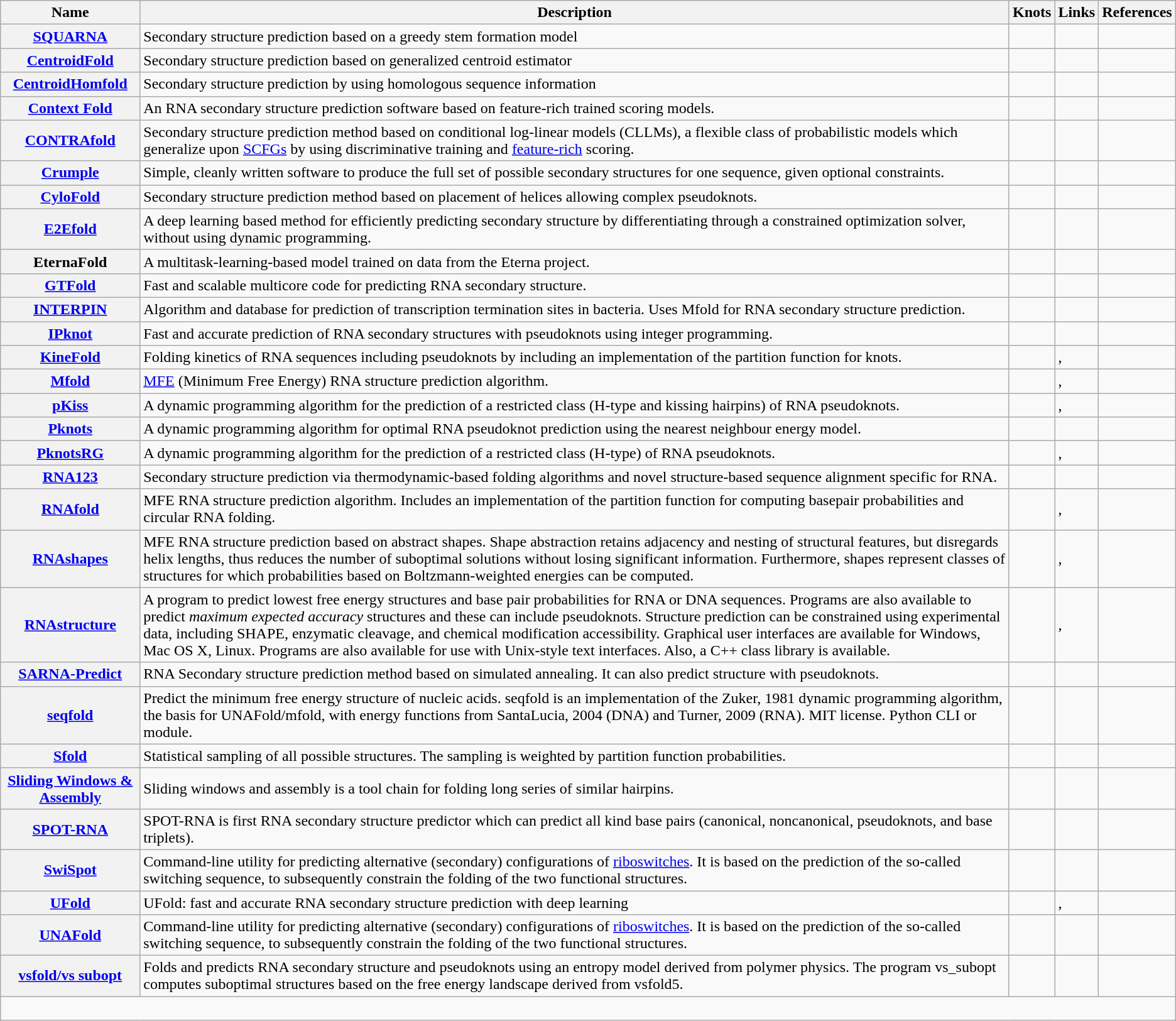<table class="wikitable sortable">
<tr>
<th>Name</th>
<th>Description</th>
<th>Knots<br></th>
<th>Links</th>
<th>References</th>
</tr>
<tr>
<th><a href='#'>SQUARNA</a></th>
<td>Secondary structure prediction based on a greedy stem formation model</td>
<td></td>
<td></td>
<td></td>
</tr>
<tr>
<th><a href='#'>CentroidFold</a></th>
<td>Secondary structure prediction based on generalized centroid estimator</td>
<td></td>
<td> </td>
<td></td>
</tr>
<tr>
<th><a href='#'>CentroidHomfold</a></th>
<td>Secondary structure prediction by using homologous sequence information</td>
<td></td>
<td> </td>
<td></td>
</tr>
<tr>
<th><a href='#'>Context Fold</a></th>
<td>An RNA secondary structure prediction software based on feature-rich trained scoring models.</td>
<td></td>
<td> </td>
<td></td>
</tr>
<tr>
<th><a href='#'>CONTRAfold</a></th>
<td>Secondary structure prediction method based on conditional log-linear models (CLLMs), a flexible class of probabilistic models which generalize upon <a href='#'>SCFGs</a> by using discriminative training and <a href='#'>feature-rich</a> scoring.</td>
<td></td>
<td> </td>
<td></td>
</tr>
<tr>
<th><a href='#'>Crumple</a></th>
<td>Simple, cleanly written software to produce the full set of possible secondary structures for one sequence, given optional constraints.</td>
<td></td>
<td> </td>
<td></td>
</tr>
<tr>
<th><a href='#'>CyloFold</a></th>
<td>Secondary structure prediction method based on placement of helices allowing complex pseudoknots.</td>
<td></td>
<td></td>
<td></td>
</tr>
<tr>
<th><strong><a href='#'>E2Efold</a></strong></th>
<td>A deep learning based method for efficiently predicting secondary structure by differentiating through a constrained optimization solver, without using dynamic programming.</td>
<td></td>
<td></td>
<td></td>
</tr>
<tr>
<th>EternaFold</th>
<td>A multitask-learning-based model trained on data from the Eterna project.</td>
<td></td>
<td> </td>
<td></td>
</tr>
<tr>
<th><a href='#'>GTFold</a></th>
<td>Fast and scalable multicore code for predicting RNA secondary structure.</td>
<td></td>
<td> </td>
<td></td>
</tr>
<tr>
<th><a href='#'>INTERPIN</a></th>
<td>Algorithm and database for prediction of transcription termination sites in bacteria. Uses Mfold for RNA secondary structure prediction.</td>
<td></td>
<td></td>
<td></td>
</tr>
<tr>
<th><a href='#'>IPknot</a></th>
<td>Fast and accurate prediction of RNA secondary structures with pseudoknots using integer programming.</td>
<td></td>
<td> </td>
<td></td>
</tr>
<tr>
<th><a href='#'>KineFold</a></th>
<td>Folding kinetics of RNA sequences including pseudoknots by including an implementation of the partition function for knots.</td>
<td></td>
<td>, </td>
<td></td>
</tr>
<tr>
<th><a href='#'>Mfold</a></th>
<td><a href='#'>MFE</a> (Minimum Free Energy) RNA structure prediction algorithm.</td>
<td></td>
<td>, </td>
<td></td>
</tr>
<tr>
<th><a href='#'>pKiss</a></th>
<td>A dynamic programming algorithm for the prediction of a restricted class (H-type and kissing hairpins) of RNA pseudoknots.</td>
<td></td>
<td>,  </td>
<td></td>
</tr>
<tr>
<th><a href='#'>Pknots</a></th>
<td>A dynamic programming algorithm for optimal RNA pseudoknot prediction using the nearest neighbour energy model.</td>
<td></td>
<td></td>
<td></td>
</tr>
<tr>
<th><a href='#'>PknotsRG</a></th>
<td>A dynamic programming algorithm for the prediction of a restricted class (H-type) of RNA pseudoknots.</td>
<td></td>
<td>, </td>
<td></td>
</tr>
<tr>
<th><a href='#'>RNA123</a></th>
<td>Secondary structure prediction via thermodynamic-based folding algorithms and novel structure-based sequence alignment specific for RNA.</td>
<td></td>
<td></td>
<td></td>
</tr>
<tr>
<th><a href='#'>RNAfold</a></th>
<td>MFE RNA structure prediction algorithm. Includes an implementation of the partition function for computing basepair probabilities and circular RNA folding.</td>
<td></td>
<td>,  </td>
<td><br></td>
</tr>
<tr>
<th><a href='#'>RNAshapes</a></th>
<td>MFE RNA structure prediction based on abstract shapes. Shape abstraction retains adjacency and nesting of structural features, but disregards helix lengths, thus reduces the number of suboptimal solutions without losing significant information. Furthermore, shapes represent classes of structures for which probabilities based on Boltzmann-weighted energies can be computed.</td>
<td></td>
<td>, </td>
<td></td>
</tr>
<tr>
<th><a href='#'>RNAstructure</a></th>
<td>A program to predict lowest free energy structures and base pair probabilities for RNA or DNA sequences.  Programs are also available to predict <em>maximum expected accuracy</em> structures and these can include pseudoknots.  Structure prediction can be constrained using experimental data, including SHAPE, enzymatic cleavage, and chemical modification accessibility. Graphical user interfaces are available for Windows, Mac OS X, Linux.  Programs are also available for use with Unix-style text interfaces.  Also, a C++ class library is available.</td>
<td></td>
<td>, </td>
<td><br></td>
</tr>
<tr>
<th><a href='#'>SARNA-Predict</a></th>
<td>RNA Secondary structure prediction method based on simulated annealing. It can also predict structure with pseudoknots.</td>
<td></td>
<td></td>
<td></td>
</tr>
<tr>
<th><a href='#'>seqfold</a></th>
<td>Predict the minimum free energy structure of nucleic acids. seqfold is an implementation of the Zuker, 1981 dynamic programming algorithm, the basis for UNAFold/mfold, with energy functions from SantaLucia, 2004 (DNA) and Turner, 2009 (RNA). MIT license. Python CLI or module.</td>
<td></td>
<td></td>
<td></td>
</tr>
<tr>
<th><a href='#'>Sfold</a></th>
<td>Statistical sampling of all possible structures. The sampling is weighted by partition function probabilities.</td>
<td></td>
<td></td>
<td></td>
</tr>
<tr>
<th><a href='#'>Sliding Windows & Assembly</a></th>
<td>Sliding windows and assembly is a tool chain for folding long series of similar hairpins.</td>
<td></td>
<td> </td>
<td></td>
</tr>
<tr>
<th><a href='#'>SPOT-RNA</a></th>
<td>SPOT-RNA is first RNA secondary structure predictor which can predict all kind base pairs (canonical, noncanonical, pseudoknots, and base triplets).</td>
<td></td>
<td><br></td>
<td></td>
</tr>
<tr>
<th><a href='#'>SwiSpot</a></th>
<td>Command-line utility for predicting alternative (secondary) configurations of <a href='#'>riboswitches</a>. It is based on the prediction of the so-called switching sequence, to subsequently constrain the folding of the two functional structures.</td>
<td></td>
<td></td>
<td></td>
</tr>
<tr>
<th><a href='#'>UFold</a></th>
<td>UFold: fast and accurate RNA secondary structure prediction with deep learning</td>
<td></td>
<td>, </td>
<td></td>
</tr>
<tr>
<th><a href='#'>UNAFold</a></th>
<td>Command-line utility for predicting alternative (secondary) configurations of <a href='#'>riboswitches</a>. It is based on the prediction of the so-called switching sequence, to subsequently constrain the folding of the two functional structures.</td>
<td></td>
<td></td>
<td></td>
</tr>
<tr>
<th><a href='#'>vsfold/vs subopt</a></th>
<td>Folds and predicts RNA secondary structure and pseudoknots using an entropy model derived from polymer physics. The program vs_subopt computes suboptimal structures based on the free energy landscape derived from vsfold5.</td>
<td></td>
<td></td>
<td></td>
</tr>
<tr>
<td colspan=5><br></td>
</tr>
</table>
